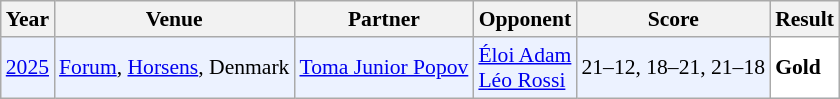<table class="sortable wikitable" style="font-size: 90%">
<tr>
<th>Year</th>
<th>Venue</th>
<th>Partner</th>
<th>Opponent</th>
<th>Score</th>
<th>Result</th>
</tr>
<tr style="background:#ECF2FF">
<td align="center"><a href='#'>2025</a></td>
<td align="left"><a href='#'>Forum</a>, <a href='#'>Horsens</a>, Denmark</td>
<td align="left"> <a href='#'>Toma Junior Popov</a></td>
<td align="left"> <a href='#'>Éloi Adam</a><br> <a href='#'>Léo Rossi</a></td>
<td align="left">21–12, 18–21, 21–18</td>
<td style="text-align:left; background: white"> <strong>Gold</strong></td>
</tr>
</table>
